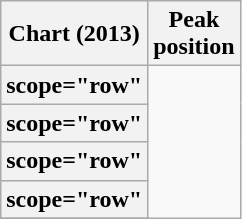<table class="wikitable sortable plainrowheaders">
<tr>
<th scope="col">Chart (2013)</th>
<th scope="col">Peak<br>position</th>
</tr>
<tr>
<th>scope="row" </th>
</tr>
<tr>
<th>scope="row" </th>
</tr>
<tr>
<th>scope="row" </th>
</tr>
<tr>
<th>scope="row" </th>
</tr>
<tr>
</tr>
</table>
